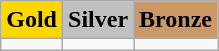<table class=wikitable>
<tr>
<td align=center bgcolor=gold> <strong>Gold</strong></td>
<td align=center bgcolor=silver> <strong>Silver</strong></td>
<td align=center bgcolor=cc9966> <strong>Bronze</strong></td>
</tr>
<tr>
<td></td>
<td></td>
<td></td>
</tr>
</table>
